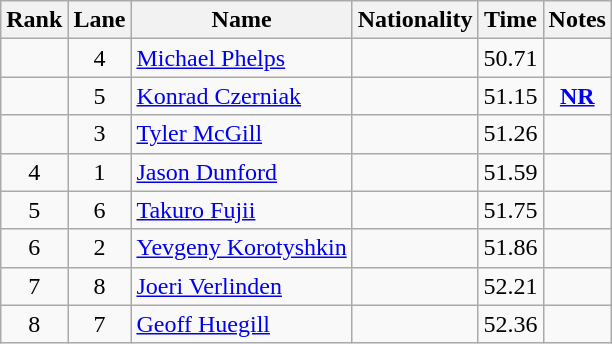<table class="wikitable sortable" style="text-align:center">
<tr>
<th>Rank</th>
<th>Lane</th>
<th>Name</th>
<th>Nationality</th>
<th>Time</th>
<th>Notes</th>
</tr>
<tr>
<td></td>
<td>4</td>
<td align=left><a href='#'>Michael Phelps</a></td>
<td align=left></td>
<td>50.71</td>
<td></td>
</tr>
<tr>
<td></td>
<td>5</td>
<td align=left><a href='#'>Konrad Czerniak</a></td>
<td align=left></td>
<td>51.15</td>
<td><strong><a href='#'>NR</a></strong></td>
</tr>
<tr>
<td></td>
<td>3</td>
<td align=left><a href='#'>Tyler McGill</a></td>
<td align=left></td>
<td>51.26</td>
<td></td>
</tr>
<tr>
<td>4</td>
<td>1</td>
<td align=left><a href='#'>Jason Dunford</a></td>
<td align=left></td>
<td>51.59</td>
<td></td>
</tr>
<tr>
<td>5</td>
<td>6</td>
<td align=left><a href='#'>Takuro Fujii</a></td>
<td align=left></td>
<td>51.75</td>
<td></td>
</tr>
<tr>
<td>6</td>
<td>2</td>
<td align=left><a href='#'>Yevgeny Korotyshkin</a></td>
<td align=left></td>
<td>51.86</td>
<td></td>
</tr>
<tr>
<td>7</td>
<td>8</td>
<td align=left><a href='#'>Joeri Verlinden</a></td>
<td align=left></td>
<td>52.21</td>
<td></td>
</tr>
<tr>
<td>8</td>
<td>7</td>
<td align=left><a href='#'>Geoff Huegill</a></td>
<td align=left></td>
<td>52.36</td>
<td></td>
</tr>
</table>
